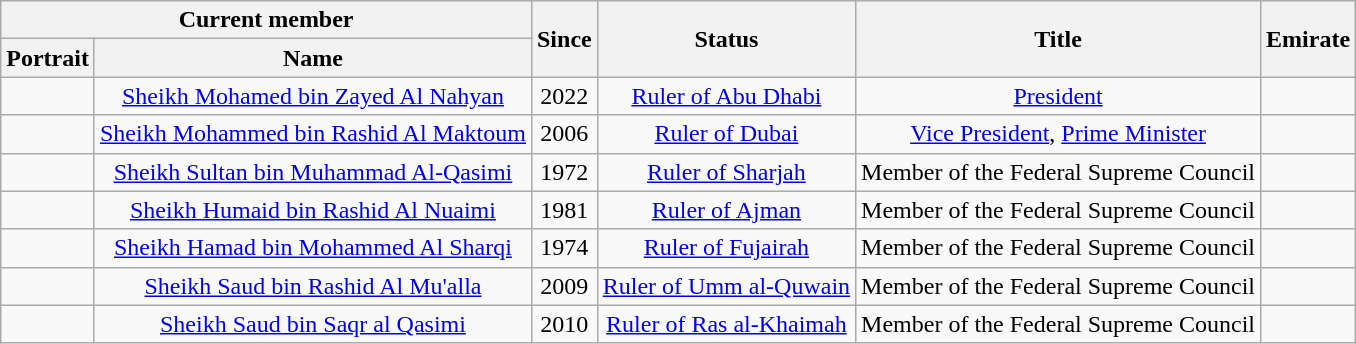<table class="wikitable sortable" style="text-align:center" border="1">
<tr>
<th colspan=2>Current member</th>
<th rowspan=2>Since</th>
<th rowspan=2>Status</th>
<th rowspan=2>Title</th>
<th rowspan=2>Emirate</th>
</tr>
<tr>
<th>Portrait</th>
<th>Name</th>
</tr>
<tr>
<td></td>
<td><a href='#'>Sheikh Mohamed bin Zayed Al Nahyan</a></td>
<td>2022</td>
<td><a href='#'>Ruler of Abu Dhabi</a></td>
<td><a href='#'>President</a></td>
<td></td>
</tr>
<tr>
<td></td>
<td><a href='#'>Sheikh Mohammed bin Rashid Al Maktoum</a></td>
<td>2006</td>
<td><a href='#'>Ruler of Dubai</a></td>
<td><a href='#'>Vice President</a>, <a href='#'>Prime Minister</a></td>
<td></td>
</tr>
<tr>
<td></td>
<td><a href='#'>Sheikh Sultan bin Muhammad Al-Qasimi</a></td>
<td>1972</td>
<td><a href='#'>Ruler of Sharjah</a></td>
<td>Member of the Federal Supreme Council</td>
<td></td>
</tr>
<tr>
<td></td>
<td><a href='#'>Sheikh Humaid bin Rashid Al Nuaimi</a></td>
<td>1981</td>
<td><a href='#'>Ruler of Ajman</a></td>
<td>Member of the Federal Supreme Council</td>
<td></td>
</tr>
<tr>
<td></td>
<td><a href='#'>Sheikh Hamad bin Mohammed Al Sharqi</a></td>
<td>1974</td>
<td><a href='#'>Ruler of Fujairah</a></td>
<td>Member of the Federal Supreme Council</td>
<td></td>
</tr>
<tr>
<td></td>
<td><a href='#'>Sheikh Saud bin Rashid Al Mu'alla</a></td>
<td>2009</td>
<td><a href='#'>Ruler of Umm al-Quwain</a></td>
<td>Member of the Federal Supreme Council</td>
<td></td>
</tr>
<tr>
<td></td>
<td><a href='#'>Sheikh Saud bin Saqr al Qasimi</a></td>
<td>2010</td>
<td><a href='#'>Ruler of Ras al-Khaimah</a></td>
<td>Member of the Federal Supreme Council</td>
<td></td>
</tr>
</table>
